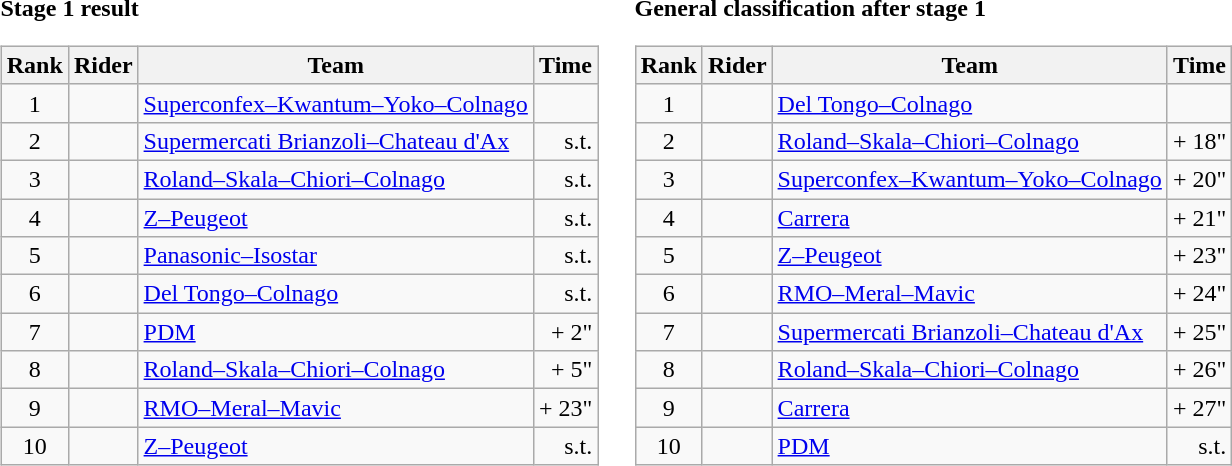<table>
<tr>
<td><strong>Stage 1 result</strong><br><table class="wikitable">
<tr>
<th scope="col">Rank</th>
<th scope="col">Rider</th>
<th scope="col">Team</th>
<th scope="col">Time</th>
</tr>
<tr>
<td style="text-align:center;">1</td>
<td></td>
<td><a href='#'>Superconfex–Kwantum–Yoko–Colnago</a></td>
<td style="text-align:right;"></td>
</tr>
<tr>
<td style="text-align:center;">2</td>
<td></td>
<td><a href='#'>Supermercati Brianzoli–Chateau d'Ax</a></td>
<td style="text-align:right;">s.t.</td>
</tr>
<tr>
<td style="text-align:center;">3</td>
<td></td>
<td><a href='#'>Roland–Skala–Chiori–Colnago</a></td>
<td style="text-align:right;">s.t.</td>
</tr>
<tr>
<td style="text-align:center;">4</td>
<td></td>
<td><a href='#'>Z–Peugeot</a></td>
<td style="text-align:right;">s.t.</td>
</tr>
<tr>
<td style="text-align:center;">5</td>
<td></td>
<td><a href='#'>Panasonic–Isostar</a></td>
<td style="text-align:right;">s.t.</td>
</tr>
<tr>
<td style="text-align:center;">6</td>
<td> </td>
<td><a href='#'>Del Tongo–Colnago</a></td>
<td style="text-align:right;">s.t.</td>
</tr>
<tr>
<td style="text-align:center;">7</td>
<td></td>
<td><a href='#'>PDM</a></td>
<td style="text-align:right;">+ 2"</td>
</tr>
<tr>
<td style="text-align:center;">8</td>
<td></td>
<td><a href='#'>Roland–Skala–Chiori–Colnago</a></td>
<td style="text-align:right;">+ 5"</td>
</tr>
<tr>
<td style="text-align:center;">9</td>
<td></td>
<td><a href='#'>RMO–Meral–Mavic</a></td>
<td style="text-align:right;">+ 23"</td>
</tr>
<tr>
<td style="text-align:center;">10</td>
<td></td>
<td><a href='#'>Z–Peugeot</a></td>
<td style="text-align:right;">s.t.</td>
</tr>
</table>
</td>
<td></td>
<td><strong>General classification after stage 1</strong><br><table class="wikitable">
<tr>
<th scope="col">Rank</th>
<th scope="col">Rider</th>
<th scope="col">Team</th>
<th scope="col">Time</th>
</tr>
<tr>
<td style="text-align:center;">1</td>
<td> </td>
<td><a href='#'>Del Tongo–Colnago</a></td>
<td style="text-align:right;"></td>
</tr>
<tr>
<td style="text-align:center;">2</td>
<td></td>
<td><a href='#'>Roland–Skala–Chiori–Colnago</a></td>
<td style="text-align:right;">+ 18"</td>
</tr>
<tr>
<td style="text-align:center;">3</td>
<td></td>
<td><a href='#'>Superconfex–Kwantum–Yoko–Colnago</a></td>
<td style="text-align:right;">+ 20"</td>
</tr>
<tr>
<td style="text-align:center;">4</td>
<td></td>
<td><a href='#'>Carrera</a></td>
<td style="text-align:right;">+ 21"</td>
</tr>
<tr>
<td style="text-align:center;">5</td>
<td></td>
<td><a href='#'>Z–Peugeot</a></td>
<td style="text-align:right;">+ 23"</td>
</tr>
<tr>
<td style="text-align:center;">6</td>
<td></td>
<td><a href='#'>RMO–Meral–Mavic</a></td>
<td style="text-align:right;">+ 24"</td>
</tr>
<tr>
<td style="text-align:center;">7</td>
<td></td>
<td><a href='#'>Supermercati Brianzoli–Chateau d'Ax</a></td>
<td style="text-align:right;">+ 25"</td>
</tr>
<tr>
<td style="text-align:center;">8</td>
<td></td>
<td><a href='#'>Roland–Skala–Chiori–Colnago</a></td>
<td style="text-align:right;">+ 26"</td>
</tr>
<tr>
<td style="text-align:center;">9</td>
<td></td>
<td><a href='#'>Carrera</a></td>
<td style="text-align:right;">+ 27"</td>
</tr>
<tr>
<td style="text-align:center;">10</td>
<td></td>
<td><a href='#'>PDM</a></td>
<td style="text-align:right;">s.t.</td>
</tr>
</table>
</td>
</tr>
</table>
